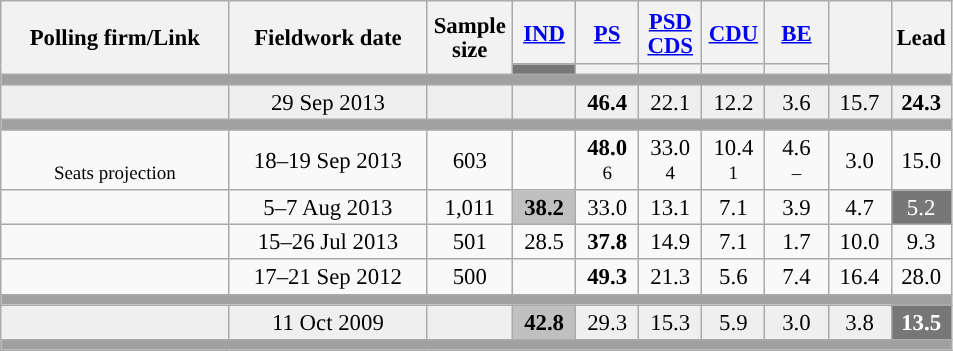<table class="wikitable collapsible sortable" style="text-align:center; font-size:95%; line-height:16px;">
<tr style="height:42px;">
<th style="width:145px;" rowspan="2">Polling firm/Link</th>
<th style="width:125px;" rowspan="2">Fieldwork date</th>
<th class="unsortable" style="width:50px;" rowspan="2">Sample size</th>
<th class="unsortable" style="width:35px;"><a href='#'>IND</a></th>
<th class="unsortable" style="width:35px;"><a href='#'>PS</a></th>
<th class="unsortable" style="width:35px;"><a href='#'>PSD</a><br><a href='#'>CDS</a></th>
<th class="unsortable" style="width:35px;"><a href='#'>CDU</a></th>
<th class="unsortable" style="width:35px;"><a href='#'>BE</a></th>
<th class="unsortable" style="width:35px;" rowspan="2"></th>
<th class="unsortable" style="width:30px;" rowspan="2">Lead</th>
</tr>
<tr>
<th class="unsortable" style="color:inherit;background:#777777;"></th>
<th class="unsortable" style="color:inherit;background:"></th>
<th class="unsortable" style="color:inherit;background:"></th>
<th class="unsortable" style="color:inherit;background:"></th>
<th class="unsortable" style="color:inherit;background:"></th>
</tr>
<tr>
<td colspan="13" style="background:#A0A0A0"></td>
</tr>
<tr style="background:#EFEFEF;">
<td><strong></strong></td>
<td data-sort-value="2019-10-06">29 Sep 2013</td>
<td></td>
<td></td>
<td><strong>46.4</strong><br></td>
<td>22.1<br></td>
<td>12.2<br></td>
<td>3.6<br></td>
<td>15.7</td>
<td style="background:"><strong>24.3</strong></td>
</tr>
<tr>
<td colspan="13" style="background:#A0A0A0"></td>
</tr>
<tr>
<td align="center"><br><small>Seats projection</small></td>
<td align="center">18–19 Sep 2013</td>
<td>603</td>
<td></td>
<td align="center" ><strong>48.0</strong><br><small>6 </small></td>
<td align="center">33.0<br><small> 4 </small></td>
<td align="center">10.4<br><small>1 </small></td>
<td align="center">4.6<br><small> – </small></td>
<td align="center">3.0</td>
<td style="background:">15.0</td>
</tr>
<tr>
<td align="center"></td>
<td align="center">5–7 Aug 2013</td>
<td>1,011</td>
<td align="center" style="background:#C0C0C0"><strong>38.2</strong></td>
<td align="center">33.0</td>
<td align="center">13.1</td>
<td align="center">7.1</td>
<td align="center">3.9</td>
<td align="center">4.7</td>
<td style="background:#777777; color:white;">5.2</td>
</tr>
<tr>
<td align="center"></td>
<td align="center">15–26 Jul 2013</td>
<td>501</td>
<td align="center">28.5</td>
<td align="center" ><strong>37.8</strong></td>
<td align="center">14.9</td>
<td align="center">7.1</td>
<td align="center">1.7</td>
<td align="center">10.0</td>
<td style="background:">9.3</td>
</tr>
<tr>
<td align="center"></td>
<td align="center">17–21 Sep 2012</td>
<td>500</td>
<td></td>
<td align="center" ><strong>49.3</strong></td>
<td align="center">21.3</td>
<td align="center">5.6</td>
<td align="center">7.4</td>
<td align="center">16.4</td>
<td style="background:">28.0</td>
</tr>
<tr>
<td colspan="13" style="background:#A0A0A0"></td>
</tr>
<tr style="background:#EFEFEF;">
<td><strong></strong></td>
<td data-sort-value="2019-10-06">11 Oct 2009</td>
<td></td>
<td style="background:#C0C0C0"><strong>42.8</strong><br></td>
<td>29.3<br></td>
<td>15.3<br></td>
<td>5.9<br></td>
<td>3.0<br></td>
<td>3.8</td>
<td style="background:#777777; color:white;"><strong>13.5</strong></td>
</tr>
<tr>
<td colspan="13" style="background:#A0A0A0"></td>
</tr>
</table>
